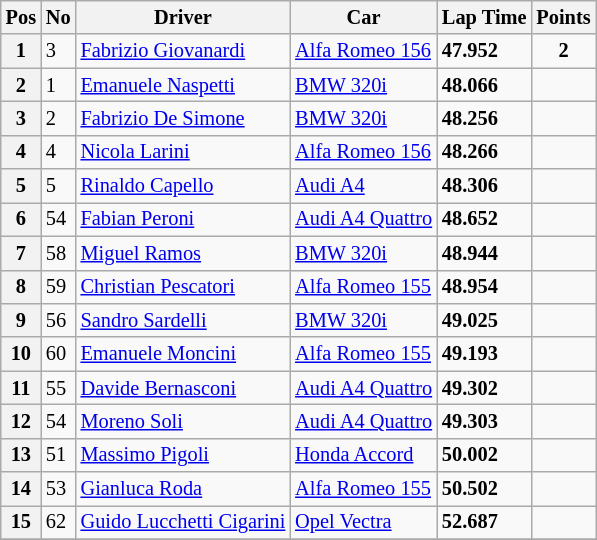<table class="wikitable" style="font-size: 85%;">
<tr>
<th>Pos</th>
<th>No</th>
<th>Driver</th>
<th>Car</th>
<th>Lap Time</th>
<th>Points</th>
</tr>
<tr>
<th>1</th>
<td>3</td>
<td> <a href='#'>Fabrizio Giovanardi</a></td>
<td><a href='#'>Alfa Romeo 156</a></td>
<td><strong>47.952</strong></td>
<td align=center><strong>2</strong></td>
</tr>
<tr>
<th>2</th>
<td>1</td>
<td> <a href='#'>Emanuele Naspetti</a></td>
<td><a href='#'>BMW 320i</a></td>
<td><strong>48.066</strong></td>
<td></td>
</tr>
<tr>
<th>3</th>
<td>2</td>
<td> <a href='#'>Fabrizio De Simone</a></td>
<td><a href='#'>BMW 320i</a></td>
<td><strong>48.256</strong></td>
<td></td>
</tr>
<tr>
<th>4</th>
<td>4</td>
<td> <a href='#'>Nicola Larini</a></td>
<td><a href='#'>Alfa Romeo 156</a></td>
<td><strong>48.266</strong></td>
<td></td>
</tr>
<tr>
<th>5</th>
<td>5</td>
<td> <a href='#'>Rinaldo Capello</a></td>
<td><a href='#'>Audi A4</a></td>
<td><strong>48.306</strong></td>
<td></td>
</tr>
<tr>
<th>6</th>
<td>54</td>
<td> <a href='#'>Fabian Peroni</a></td>
<td><a href='#'>Audi A4 Quattro</a></td>
<td><strong>48.652</strong></td>
<td></td>
</tr>
<tr>
<th>7</th>
<td>58</td>
<td> <a href='#'>Miguel Ramos</a></td>
<td><a href='#'>BMW 320i</a></td>
<td><strong>48.944</strong></td>
<td></td>
</tr>
<tr>
<th>8</th>
<td>59</td>
<td> <a href='#'>Christian Pescatori</a></td>
<td><a href='#'>Alfa Romeo 155</a></td>
<td><strong>48.954</strong></td>
<td></td>
</tr>
<tr>
<th>9</th>
<td>56</td>
<td> <a href='#'>Sandro Sardelli</a></td>
<td><a href='#'>BMW 320i</a></td>
<td><strong>49.025</strong></td>
<td></td>
</tr>
<tr>
<th>10</th>
<td>60</td>
<td> <a href='#'>Emanuele Moncini</a></td>
<td><a href='#'>Alfa Romeo 155</a></td>
<td><strong>49.193</strong></td>
<td></td>
</tr>
<tr>
<th>11</th>
<td>55</td>
<td> <a href='#'>Davide Bernasconi</a></td>
<td><a href='#'>Audi A4 Quattro</a></td>
<td><strong>49.302</strong></td>
<td></td>
</tr>
<tr>
<th>12</th>
<td>54</td>
<td> <a href='#'>Moreno Soli</a></td>
<td><a href='#'>Audi A4 Quattro</a></td>
<td><strong>49.303</strong></td>
<td></td>
</tr>
<tr>
<th>13</th>
<td>51</td>
<td> <a href='#'>Massimo Pigoli</a></td>
<td><a href='#'>Honda Accord</a></td>
<td><strong>50.002</strong></td>
<td></td>
</tr>
<tr>
<th>14</th>
<td>53</td>
<td> <a href='#'>Gianluca Roda</a></td>
<td><a href='#'>Alfa Romeo 155</a></td>
<td><strong>50.502</strong></td>
<td></td>
</tr>
<tr>
<th>15</th>
<td>62</td>
<td> <a href='#'>Guido Lucchetti Cigarini</a></td>
<td><a href='#'>Opel Vectra</a></td>
<td><strong>52.687</strong></td>
<td></td>
</tr>
<tr>
</tr>
</table>
